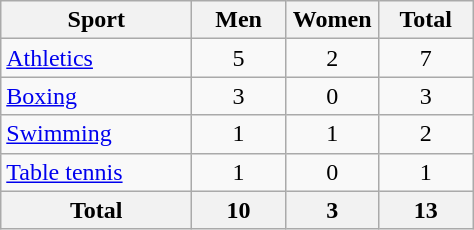<table class="wikitable sortable" style="text-align:center;">
<tr>
<th width=120>Sport</th>
<th width=55>Men</th>
<th width=55>Women</th>
<th width=55>Total</th>
</tr>
<tr>
<td align=left><a href='#'>Athletics</a></td>
<td>5</td>
<td>2</td>
<td>7</td>
</tr>
<tr>
<td align=left><a href='#'>Boxing</a></td>
<td>3</td>
<td>0</td>
<td>3</td>
</tr>
<tr>
<td align=left><a href='#'>Swimming</a></td>
<td>1</td>
<td>1</td>
<td>2</td>
</tr>
<tr>
<td align=left><a href='#'>Table tennis</a></td>
<td>1</td>
<td>0</td>
<td>1</td>
</tr>
<tr>
<th>Total</th>
<th>10</th>
<th>3</th>
<th>13</th>
</tr>
</table>
